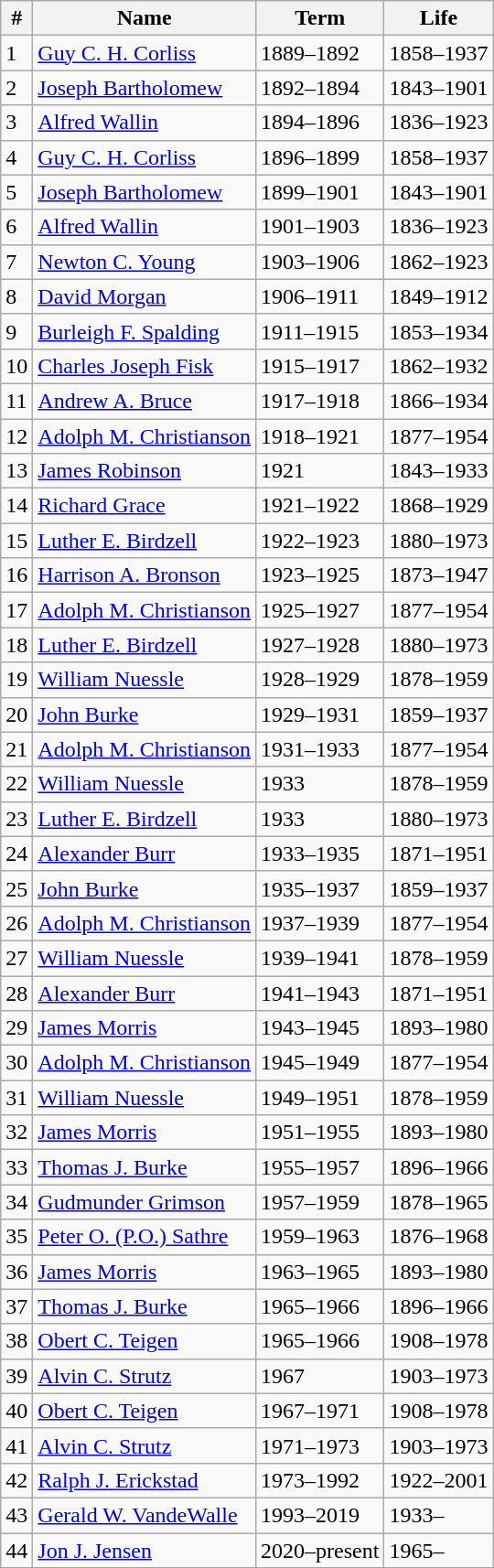<table class=wikitable>
<tr>
<th>#</th>
<th>Name</th>
<th>Term</th>
<th>Life</th>
</tr>
<tr>
<td>1</td>
<td><a href='#'>Guy C. H. Corliss</a></td>
<td>1889–1892</td>
<td>1858–1937</td>
</tr>
<tr>
<td>2</td>
<td><a href='#'>Joseph Bartholomew</a></td>
<td>1892–1894</td>
<td>1843–1901</td>
</tr>
<tr>
<td>3</td>
<td><a href='#'>Alfred Wallin</a></td>
<td>1894–1896</td>
<td>1836–1923</td>
</tr>
<tr>
<td>4</td>
<td><a href='#'>Guy C. H. Corliss</a></td>
<td>1896–1899</td>
<td>1858–1937</td>
</tr>
<tr>
<td>5</td>
<td><a href='#'>Joseph Bartholomew</a></td>
<td>1899–1901</td>
<td>1843–1901</td>
</tr>
<tr>
<td>6</td>
<td><a href='#'>Alfred Wallin</a></td>
<td>1901–1903</td>
<td>1836–1923</td>
</tr>
<tr>
<td>7</td>
<td><a href='#'>Newton C. Young</a></td>
<td>1903–1906</td>
<td>1862–1923</td>
</tr>
<tr>
<td>8</td>
<td><a href='#'>David Morgan</a></td>
<td>1906–1911</td>
<td>1849–1912</td>
</tr>
<tr>
<td>9</td>
<td><a href='#'>Burleigh F. Spalding</a></td>
<td>1911–1915</td>
<td>1853–1934</td>
</tr>
<tr>
<td>10</td>
<td><a href='#'>Charles Joseph Fisk</a></td>
<td>1915–1917</td>
<td>1862–1932</td>
</tr>
<tr>
<td>11</td>
<td><a href='#'>Andrew A. Bruce</a></td>
<td>1917–1918</td>
<td>1866–1934</td>
</tr>
<tr>
<td>12</td>
<td><a href='#'>Adolph M. Christianson</a></td>
<td>1918–1921</td>
<td>1877–1954</td>
</tr>
<tr>
<td>13</td>
<td><a href='#'>James Robinson</a></td>
<td>1921</td>
<td>1843–1933</td>
</tr>
<tr>
<td>14</td>
<td><a href='#'>Richard Grace</a></td>
<td>1921–1922</td>
<td>1868–1929</td>
</tr>
<tr>
<td>15</td>
<td><a href='#'>Luther E. Birdzell</a></td>
<td>1922–1923</td>
<td>1880–1973</td>
</tr>
<tr>
<td>16</td>
<td><a href='#'>Harrison A. Bronson</a></td>
<td>1923–1925</td>
<td>1873–1947</td>
</tr>
<tr>
<td>17</td>
<td><a href='#'>Adolph M. Christianson</a></td>
<td>1925–1927</td>
<td>1877–1954</td>
</tr>
<tr>
<td>18</td>
<td><a href='#'>Luther E. Birdzell</a></td>
<td>1927–1928</td>
<td>1880–1973</td>
</tr>
<tr>
<td>19</td>
<td><a href='#'>William Nuessle</a></td>
<td>1928–1929</td>
<td>1878–1959</td>
</tr>
<tr>
<td>20</td>
<td><a href='#'>John Burke</a></td>
<td>1929–1931</td>
<td>1859–1937</td>
</tr>
<tr>
<td>21</td>
<td><a href='#'>Adolph M. Christianson</a></td>
<td>1931–1933</td>
<td>1877–1954</td>
</tr>
<tr>
<td>22</td>
<td><a href='#'>William Nuessle</a></td>
<td>1933</td>
<td>1878–1959</td>
</tr>
<tr>
<td>23</td>
<td><a href='#'>Luther E. Birdzell</a></td>
<td>1933</td>
<td>1880–1973</td>
</tr>
<tr>
<td>24</td>
<td><a href='#'>Alexander Burr</a></td>
<td>1933–1935</td>
<td>1871–1951</td>
</tr>
<tr>
<td>25</td>
<td><a href='#'>John Burke</a></td>
<td>1935–1937</td>
<td>1859–1937</td>
</tr>
<tr>
<td>26</td>
<td><a href='#'>Adolph M. Christianson</a></td>
<td>1937–1939</td>
<td>1877–1954</td>
</tr>
<tr>
<td>27</td>
<td><a href='#'>William Nuessle</a></td>
<td>1939–1941</td>
<td>1878–1959</td>
</tr>
<tr>
<td>28</td>
<td><a href='#'>Alexander Burr</a></td>
<td>1941–1943</td>
<td>1871–1951</td>
</tr>
<tr>
<td>29</td>
<td><a href='#'>James Morris</a></td>
<td>1943–1945</td>
<td>1893–1980</td>
</tr>
<tr>
<td>30</td>
<td><a href='#'>Adolph M. Christianson</a></td>
<td>1945–1949</td>
<td>1877–1954</td>
</tr>
<tr>
<td>31</td>
<td><a href='#'>William Nuessle</a></td>
<td>1949–1951</td>
<td>1878–1959</td>
</tr>
<tr>
<td>32</td>
<td><a href='#'>James Morris</a></td>
<td>1951–1955</td>
<td>1893–1980</td>
</tr>
<tr>
<td>33</td>
<td><a href='#'>Thomas J. Burke</a></td>
<td>1955–1957</td>
<td>1896–1966</td>
</tr>
<tr>
<td>34</td>
<td><a href='#'>Gudmunder Grimson</a></td>
<td>1957–1959</td>
<td>1878–1965</td>
</tr>
<tr>
<td>35</td>
<td><a href='#'>Peter O. (P.O.) Sathre</a></td>
<td>1959–1963</td>
<td>1876–1968</td>
</tr>
<tr>
<td>36</td>
<td><a href='#'>James Morris</a></td>
<td>1963–1965</td>
<td>1893–1980</td>
</tr>
<tr>
<td>37</td>
<td><a href='#'>Thomas J. Burke</a></td>
<td>1965–1966</td>
<td>1896–1966</td>
</tr>
<tr>
<td>38</td>
<td><a href='#'>Obert C. Teigen</a></td>
<td>1965–1966</td>
<td>1908–1978</td>
</tr>
<tr>
<td>39</td>
<td><a href='#'>Alvin C. Strutz</a></td>
<td>1967</td>
<td>1903–1973</td>
</tr>
<tr>
<td>40</td>
<td><a href='#'>Obert C. Teigen</a></td>
<td>1967–1971</td>
<td>1908–1978</td>
</tr>
<tr>
<td>41</td>
<td><a href='#'>Alvin C. Strutz</a></td>
<td>1971–1973</td>
<td>1903–1973</td>
</tr>
<tr>
<td>42</td>
<td><a href='#'>Ralph J. Erickstad</a></td>
<td>1973–1992</td>
<td>1922–2001</td>
</tr>
<tr>
<td>43</td>
<td><a href='#'>Gerald W. VandeWalle</a></td>
<td>1993–2019</td>
<td>1933–</td>
</tr>
<tr>
<td>44</td>
<td><a href='#'>Jon J. Jensen</a></td>
<td>2020–present</td>
<td>1965–</td>
</tr>
<tr>
</tr>
</table>
